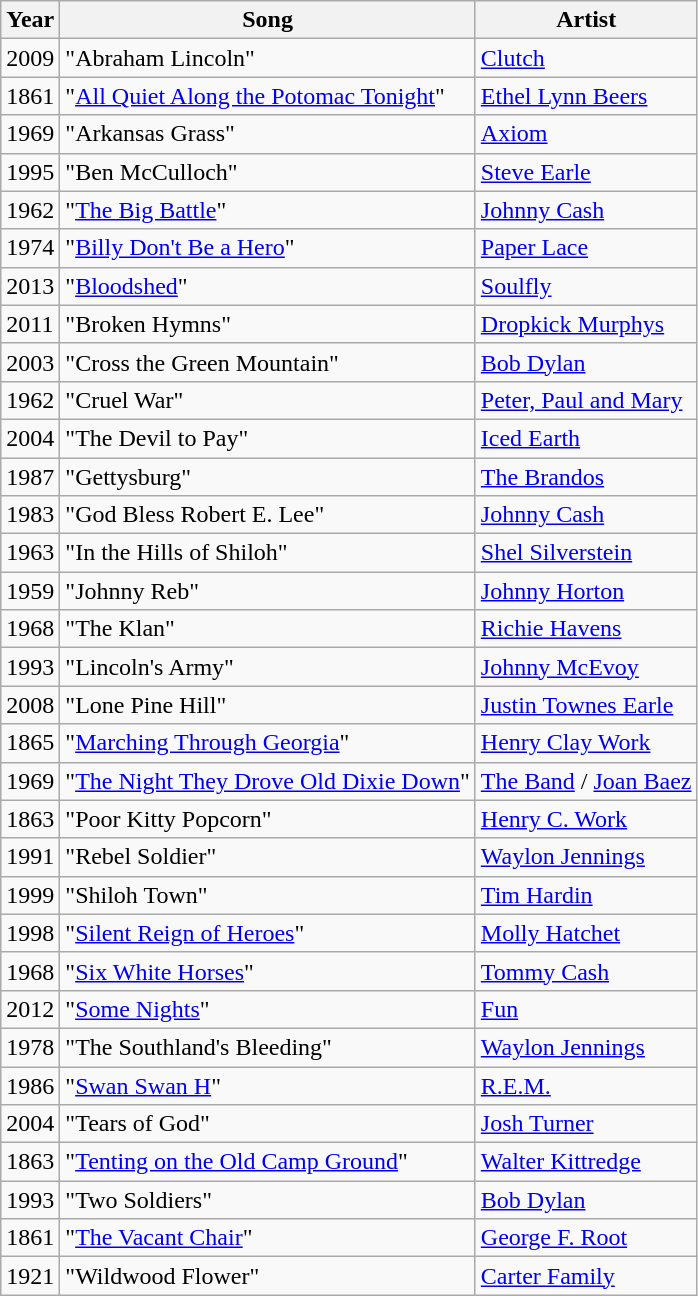<table class="wikitable sortable">
<tr>
<th>Year</th>
<th>Song</th>
<th>Artist</th>
</tr>
<tr>
<td>2009</td>
<td>"Abraham Lincoln"</td>
<td><a href='#'>Clutch</a></td>
</tr>
<tr>
<td>1861</td>
<td>"<a href='#'>All Quiet Along the Potomac Tonight</a>"</td>
<td><a href='#'>Ethel Lynn Beers</a></td>
</tr>
<tr>
<td>1969</td>
<td>"Arkansas Grass"</td>
<td><a href='#'>Axiom</a></td>
</tr>
<tr>
<td>1995</td>
<td>"Ben McCulloch"</td>
<td><a href='#'>Steve Earle</a></td>
</tr>
<tr>
<td>1962</td>
<td>"<a href='#'>The Big Battle</a>"</td>
<td><a href='#'>Johnny Cash</a></td>
</tr>
<tr>
<td>1974</td>
<td>"<a href='#'>Billy Don't Be a Hero</a>"</td>
<td><a href='#'>Paper Lace</a></td>
</tr>
<tr>
<td>2013</td>
<td>"<a href='#'>Bloodshed</a>"</td>
<td><a href='#'>Soulfly</a></td>
</tr>
<tr>
<td>2011</td>
<td>"Broken Hymns"</td>
<td><a href='#'>Dropkick Murphys</a></td>
</tr>
<tr>
<td>2003</td>
<td>"Cross the Green Mountain"</td>
<td><a href='#'>Bob Dylan</a></td>
</tr>
<tr>
<td>1962</td>
<td>"Cruel War"</td>
<td><a href='#'>Peter, Paul and Mary</a></td>
</tr>
<tr>
<td>2004</td>
<td>"The Devil to Pay"</td>
<td><a href='#'>Iced Earth</a></td>
</tr>
<tr>
<td>1987</td>
<td>"Gettysburg"</td>
<td><a href='#'>The Brandos</a></td>
</tr>
<tr>
<td>1983</td>
<td>"God Bless Robert E. Lee"</td>
<td><a href='#'>Johnny Cash</a></td>
</tr>
<tr>
<td>1963</td>
<td>"In the Hills of Shiloh"</td>
<td><a href='#'>Shel Silverstein</a></td>
</tr>
<tr>
<td>1959</td>
<td>"Johnny Reb"</td>
<td><a href='#'>Johnny Horton</a></td>
</tr>
<tr>
<td>1968</td>
<td>"The Klan"</td>
<td><a href='#'>Richie Havens</a></td>
</tr>
<tr>
<td>1993</td>
<td>"Lincoln's Army"</td>
<td><a href='#'>Johnny McEvoy</a></td>
</tr>
<tr>
<td>2008</td>
<td>"Lone Pine Hill"</td>
<td><a href='#'>Justin Townes Earle</a></td>
</tr>
<tr>
<td>1865</td>
<td>"<a href='#'>Marching Through Georgia</a>"</td>
<td><a href='#'>Henry Clay Work</a></td>
</tr>
<tr>
<td>1969</td>
<td>"<a href='#'>The Night They Drove Old Dixie Down</a>"</td>
<td><a href='#'>The Band</a> / <a href='#'>Joan Baez</a></td>
</tr>
<tr>
<td>1863</td>
<td>"Poor Kitty Popcorn"</td>
<td><a href='#'>Henry C. Work</a></td>
</tr>
<tr>
<td>1991</td>
<td>"Rebel Soldier"</td>
<td><a href='#'>Waylon Jennings</a></td>
</tr>
<tr>
<td>1999</td>
<td>"Shiloh Town"</td>
<td><a href='#'>Tim Hardin</a></td>
</tr>
<tr>
<td>1998</td>
<td>"<a href='#'>Silent Reign of Heroes</a>"</td>
<td><a href='#'>Molly Hatchet</a></td>
</tr>
<tr>
<td>1968</td>
<td>"<a href='#'>Six White Horses</a>"</td>
<td><a href='#'>Tommy Cash</a></td>
</tr>
<tr>
<td>2012</td>
<td>"<a href='#'>Some Nights</a>"</td>
<td><a href='#'>Fun</a></td>
</tr>
<tr>
<td>1978</td>
<td>"The Southland's Bleeding"</td>
<td><a href='#'>Waylon Jennings</a></td>
</tr>
<tr>
<td>1986</td>
<td>"<a href='#'>Swan Swan H</a>"</td>
<td><a href='#'>R.E.M.</a></td>
</tr>
<tr>
<td>2004</td>
<td>"Tears of God"</td>
<td><a href='#'>Josh Turner</a></td>
</tr>
<tr>
<td>1863</td>
<td>"<a href='#'>Tenting on the Old Camp Ground</a>"</td>
<td><a href='#'>Walter Kittredge</a></td>
</tr>
<tr>
<td>1993</td>
<td>"Two Soldiers"</td>
<td><a href='#'>Bob Dylan</a></td>
</tr>
<tr>
<td>1861</td>
<td>"<a href='#'>The Vacant Chair</a>"</td>
<td><a href='#'>George F. Root</a></td>
</tr>
<tr>
<td>1921</td>
<td>"Wildwood Flower"</td>
<td><a href='#'>Carter Family</a></td>
</tr>
</table>
